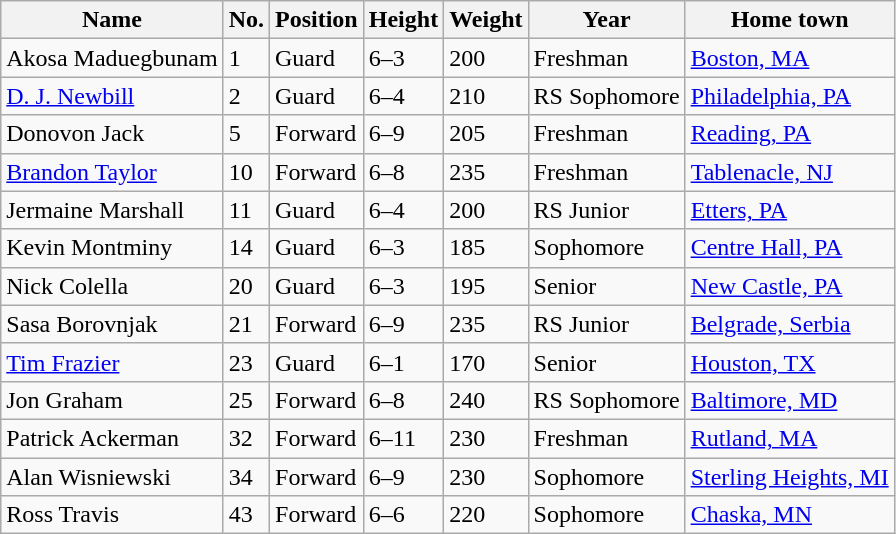<table class="wikitable" style">
<tr>
<th>Name</th>
<th>No.</th>
<th>Position</th>
<th>Height</th>
<th>Weight</th>
<th>Year</th>
<th>Home town</th>
</tr>
<tr>
<td>Akosa Maduegbunam</td>
<td>1</td>
<td>Guard</td>
<td>6–3</td>
<td>200</td>
<td>Freshman</td>
<td><a href='#'>Boston, MA</a></td>
</tr>
<tr>
<td><a href='#'>D. J. Newbill</a></td>
<td>2</td>
<td>Guard</td>
<td>6–4</td>
<td>210</td>
<td>RS Sophomore</td>
<td><a href='#'>Philadelphia, PA</a></td>
</tr>
<tr>
<td>Donovon Jack</td>
<td>5</td>
<td>Forward</td>
<td>6–9</td>
<td>205</td>
<td>Freshman</td>
<td><a href='#'>Reading, PA</a></td>
</tr>
<tr>
<td><a href='#'>Brandon Taylor</a></td>
<td>10</td>
<td>Forward</td>
<td>6–8</td>
<td>235</td>
<td>Freshman</td>
<td><a href='#'>Tablenacle, NJ</a></td>
</tr>
<tr>
<td>Jermaine Marshall</td>
<td>11</td>
<td>Guard</td>
<td>6–4</td>
<td>200</td>
<td>RS Junior</td>
<td><a href='#'>Etters, PA</a></td>
</tr>
<tr>
<td>Kevin Montminy</td>
<td>14</td>
<td>Guard</td>
<td>6–3</td>
<td>185</td>
<td>Sophomore</td>
<td><a href='#'>Centre Hall, PA</a></td>
</tr>
<tr>
<td>Nick Colella</td>
<td>20</td>
<td>Guard</td>
<td>6–3</td>
<td>195</td>
<td>Senior</td>
<td><a href='#'>New Castle, PA</a></td>
</tr>
<tr>
<td>Sasa Borovnjak</td>
<td>21</td>
<td>Forward</td>
<td>6–9</td>
<td>235</td>
<td>RS Junior</td>
<td><a href='#'>Belgrade, Serbia</a></td>
</tr>
<tr>
<td><a href='#'>Tim Frazier</a></td>
<td>23</td>
<td>Guard</td>
<td>6–1</td>
<td>170</td>
<td>Senior</td>
<td><a href='#'>Houston, TX</a></td>
</tr>
<tr>
<td>Jon Graham</td>
<td>25</td>
<td>Forward</td>
<td>6–8</td>
<td>240</td>
<td>RS Sophomore</td>
<td><a href='#'>Baltimore, MD</a></td>
</tr>
<tr>
<td>Patrick Ackerman</td>
<td>32</td>
<td>Forward</td>
<td>6–11</td>
<td>230</td>
<td>Freshman</td>
<td><a href='#'>Rutland, MA</a></td>
</tr>
<tr>
<td>Alan Wisniewski</td>
<td>34</td>
<td>Forward</td>
<td>6–9</td>
<td>230</td>
<td>Sophomore</td>
<td><a href='#'>Sterling Heights, MI</a></td>
</tr>
<tr>
<td>Ross Travis</td>
<td>43</td>
<td>Forward</td>
<td>6–6</td>
<td>220</td>
<td>Sophomore</td>
<td><a href='#'>Chaska, MN</a></td>
</tr>
</table>
